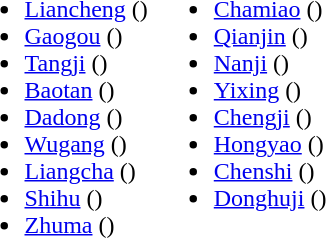<table>
<tr>
<td valign="top"><br><ul><li><a href='#'>Liancheng</a> ()</li><li><a href='#'>Gaogou</a> ()</li><li><a href='#'>Tangji</a> ()</li><li><a href='#'>Baotan</a> ()</li><li><a href='#'>Dadong</a> ()</li><li><a href='#'>Wugang</a> ()</li><li><a href='#'>Liangcha</a> ()</li><li><a href='#'>Shihu</a> ()</li><li><a href='#'>Zhuma</a> ()</li></ul></td>
<td valign="top"><br><ul><li><a href='#'>Chamiao</a> ()</li><li><a href='#'>Qianjin</a> ()</li><li><a href='#'>Nanji</a> ()</li><li><a href='#'>Yixing</a> ()</li><li><a href='#'>Chengji</a> ()</li><li><a href='#'>Hongyao</a> ()</li><li><a href='#'>Chenshi</a> ()</li><li><a href='#'>Donghuji</a> ()</li></ul></td>
</tr>
</table>
